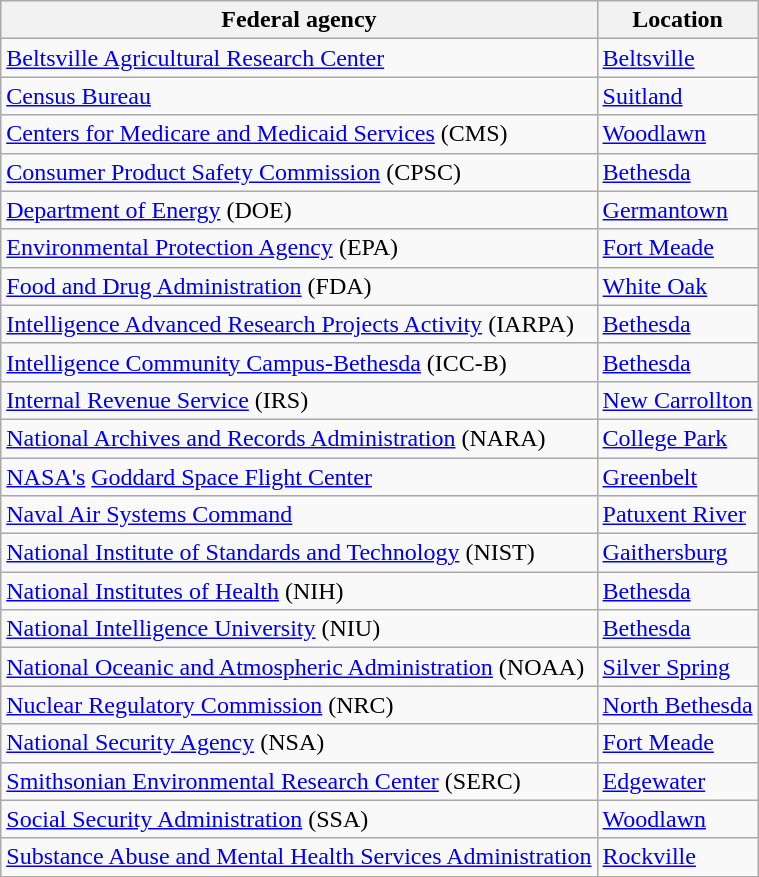<table class="wikitable sortable">
<tr>
<th>Federal agency</th>
<th>Location</th>
</tr>
<tr>
<td><a href='#'>Beltsville Agricultural Research Center</a></td>
<td><a href='#'>Beltsville</a></td>
</tr>
<tr>
<td><a href='#'>Census Bureau</a></td>
<td><a href='#'>Suitland</a></td>
</tr>
<tr>
<td><a href='#'>Centers for Medicare and Medicaid Services</a> (CMS)</td>
<td><a href='#'>Woodlawn</a></td>
</tr>
<tr>
<td><a href='#'>Consumer Product Safety Commission</a> (CPSC)</td>
<td><a href='#'>Bethesda</a></td>
</tr>
<tr>
<td><a href='#'>Department of Energy</a> (DOE)</td>
<td><a href='#'>Germantown</a></td>
</tr>
<tr>
<td><a href='#'>Environmental Protection Agency</a> (EPA)</td>
<td><a href='#'>Fort Meade</a></td>
</tr>
<tr>
<td><a href='#'>Food and Drug Administration</a> (FDA)</td>
<td><a href='#'>White Oak</a></td>
</tr>
<tr>
<td><a href='#'>Intelligence Advanced Research Projects Activity</a> (IARPA)</td>
<td><a href='#'>Bethesda</a></td>
</tr>
<tr>
<td><a href='#'>Intelligence Community Campus-Bethesda</a> (ICC-B)</td>
<td><a href='#'>Bethesda</a></td>
</tr>
<tr>
<td><a href='#'>Internal Revenue Service</a> (IRS)</td>
<td><a href='#'>New Carrollton</a></td>
</tr>
<tr>
<td><a href='#'>National Archives and Records Administration</a> (NARA)</td>
<td><a href='#'>College Park</a></td>
</tr>
<tr>
<td><a href='#'>NASA's</a> <a href='#'>Goddard Space Flight Center</a></td>
<td><a href='#'>Greenbelt</a></td>
</tr>
<tr>
<td><a href='#'>Naval Air Systems Command</a></td>
<td><a href='#'>Patuxent River</a></td>
</tr>
<tr>
<td><a href='#'>National Institute of Standards and Technology</a> (NIST)</td>
<td><a href='#'>Gaithersburg</a></td>
</tr>
<tr>
<td><a href='#'>National Institutes of Health</a> (NIH)</td>
<td><a href='#'>Bethesda</a></td>
</tr>
<tr>
<td><a href='#'>National Intelligence University</a> (NIU)</td>
<td><a href='#'>Bethesda</a></td>
</tr>
<tr>
<td><a href='#'>National Oceanic and Atmospheric Administration</a> (NOAA)</td>
<td><a href='#'>Silver Spring</a></td>
</tr>
<tr>
<td><a href='#'>Nuclear Regulatory Commission</a> (NRC)</td>
<td><a href='#'>North Bethesda</a></td>
</tr>
<tr>
<td><a href='#'>National Security Agency</a> (NSA)</td>
<td><a href='#'>Fort Meade</a></td>
</tr>
<tr>
<td><a href='#'>Smithsonian Environmental Research Center</a> (SERC)</td>
<td><a href='#'>Edgewater</a></td>
</tr>
<tr>
<td><a href='#'>Social Security Administration</a> (SSA)</td>
<td><a href='#'>Woodlawn</a></td>
</tr>
<tr>
<td><a href='#'>Substance Abuse and Mental Health Services Administration</a></td>
<td><a href='#'>Rockville</a></td>
</tr>
</table>
